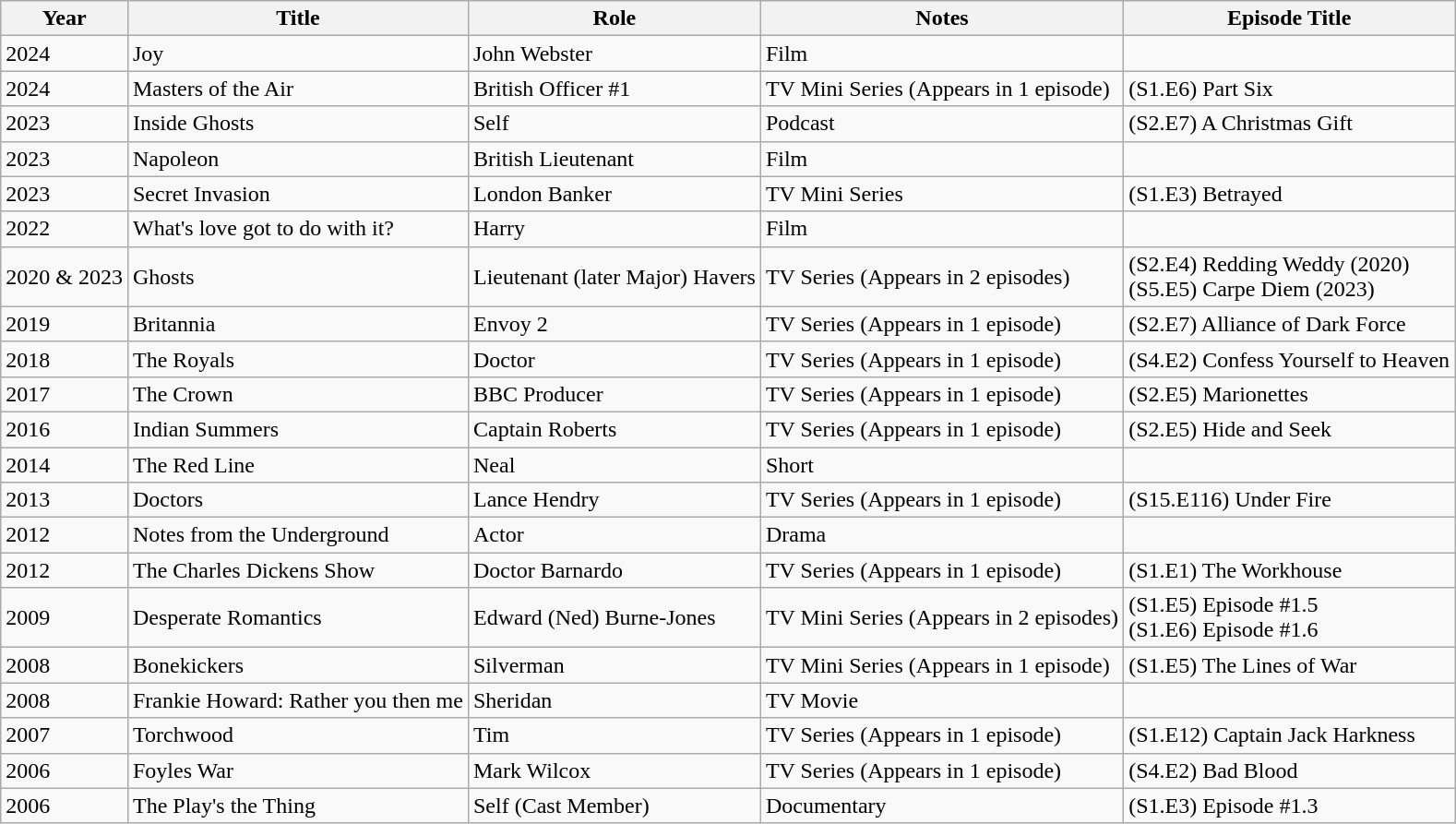<table class="wikitable">
<tr>
<th>Year</th>
<th>Title</th>
<th>Role</th>
<th>Notes</th>
<th>Episode Title</th>
</tr>
<tr>
<td>2024</td>
<td>Joy</td>
<td>John Webster</td>
<td>Film</td>
<td></td>
</tr>
<tr>
<td>2024</td>
<td>Masters of the Air</td>
<td>British Officer #1</td>
<td>TV Mini Series (Appears in 1 episode)</td>
<td>(S1.E6) Part Six</td>
</tr>
<tr>
<td>2023</td>
<td>Inside Ghosts</td>
<td>Self</td>
<td>Podcast</td>
<td>(S2.E7) A Christmas Gift</td>
</tr>
<tr>
<td>2023</td>
<td>Napoleon</td>
<td>British Lieutenant</td>
<td>Film</td>
<td></td>
</tr>
<tr>
<td>2023</td>
<td>Secret Invasion</td>
<td>London Banker</td>
<td>TV Mini Series</td>
<td>(S1.E3) Betrayed</td>
</tr>
<tr>
<td>2022</td>
<td>What's love got to do with it?</td>
<td>Harry</td>
<td>Film</td>
<td></td>
</tr>
<tr>
<td>2020 & 2023</td>
<td>Ghosts</td>
<td>Lieutenant (later Major) Havers</td>
<td>TV Series (Appears in 2 episodes)</td>
<td>(S2.E4) Redding Weddy (2020)<br>(S5.E5) Carpe Diem (2023)</td>
</tr>
<tr>
<td>2019</td>
<td>Britannia</td>
<td>Envoy 2</td>
<td>TV Series (Appears in 1 episode)</td>
<td>(S2.E7) Alliance of Dark Force</td>
</tr>
<tr>
<td>2018</td>
<td>The Royals</td>
<td>Doctor</td>
<td>TV Series (Appears in 1 episode)</td>
<td>(S4.E2) Confess Yourself to Heaven</td>
</tr>
<tr>
<td>2017</td>
<td>The Crown</td>
<td>BBC Producer</td>
<td>TV Series (Appears in 1 episode)</td>
<td>(S2.E5) Marionettes</td>
</tr>
<tr>
<td>2016</td>
<td>Indian Summers</td>
<td>Captain Roberts</td>
<td>TV Series (Appears in 1 episode)</td>
<td>(S2.E5) Hide and Seek</td>
</tr>
<tr>
<td>2014</td>
<td>The Red Line</td>
<td>Neal</td>
<td>Short</td>
<td></td>
</tr>
<tr>
<td>2013</td>
<td>Doctors</td>
<td>Lance Hendry</td>
<td>TV Series (Appears in 1 episode)</td>
<td>(S15.E116) Under Fire</td>
</tr>
<tr>
<td>2012</td>
<td>Notes from the Underground</td>
<td>Actor</td>
<td>Drama</td>
<td></td>
</tr>
<tr>
<td>2012</td>
<td>The Charles Dickens Show</td>
<td>Doctor Barnardo</td>
<td>TV Series (Appears in 1 episode)</td>
<td>(S1.E1) The Workhouse</td>
</tr>
<tr>
<td>2009</td>
<td>Desperate Romantics</td>
<td>Edward (Ned) Burne-Jones</td>
<td>TV Mini Series (Appears in 2 episodes)</td>
<td>(S1.E5) Episode #1.5<br>(S1.E6) Episode #1.6</td>
</tr>
<tr>
<td>2008</td>
<td>Bonekickers</td>
<td>Silverman</td>
<td>TV Mini Series (Appears in 1 episode)</td>
<td>(S1.E5) The Lines of War</td>
</tr>
<tr>
<td>2008</td>
<td>Frankie Howard: Rather you then me</td>
<td>Sheridan</td>
<td>TV Movie</td>
<td></td>
</tr>
<tr>
<td>2007</td>
<td>Torchwood</td>
<td>Tim</td>
<td>TV Series (Appears in 1 episode)</td>
<td>(S1.E12) Captain Jack Harkness</td>
</tr>
<tr>
<td>2006</td>
<td>Foyles War</td>
<td>Mark Wilcox</td>
<td>TV Series (Appears in 1 episode)</td>
<td>(S4.E2) Bad Blood</td>
</tr>
<tr>
<td>2006</td>
<td>The Play's the Thing</td>
<td>Self (Cast Member)</td>
<td>Documentary</td>
<td>(S1.E3) Episode #1.3</td>
</tr>
</table>
